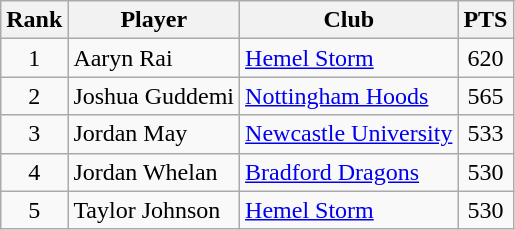<table class="wikitable" style="text-align:center">
<tr>
<th>Rank</th>
<th>Player</th>
<th>Club</th>
<th>PTS</th>
</tr>
<tr>
<td rowspan="1">1</td>
<td align="left"> Aaryn Rai</td>
<td align="left"><a href='#'>Hemel Storm</a></td>
<td rowspan="1">620</td>
</tr>
<tr>
<td rowspan="1">2</td>
<td align="left"> Joshua Guddemi</td>
<td align="left"><a href='#'>Nottingham Hoods</a></td>
<td rowspan="1">565</td>
</tr>
<tr>
<td rowspan="1">3</td>
<td align="left"> Jordan May</td>
<td align="left"><a href='#'>Newcastle University</a></td>
<td rowspan="1">533</td>
</tr>
<tr>
<td rowspan="1">4</td>
<td align="left"> Jordan Whelan</td>
<td align="left"><a href='#'>Bradford Dragons</a></td>
<td rowspan="1">530</td>
</tr>
<tr>
<td rowspan="1">5</td>
<td align="left"> Taylor Johnson</td>
<td align="left"><a href='#'>Hemel Storm</a></td>
<td rowspan="1">530</td>
</tr>
</table>
